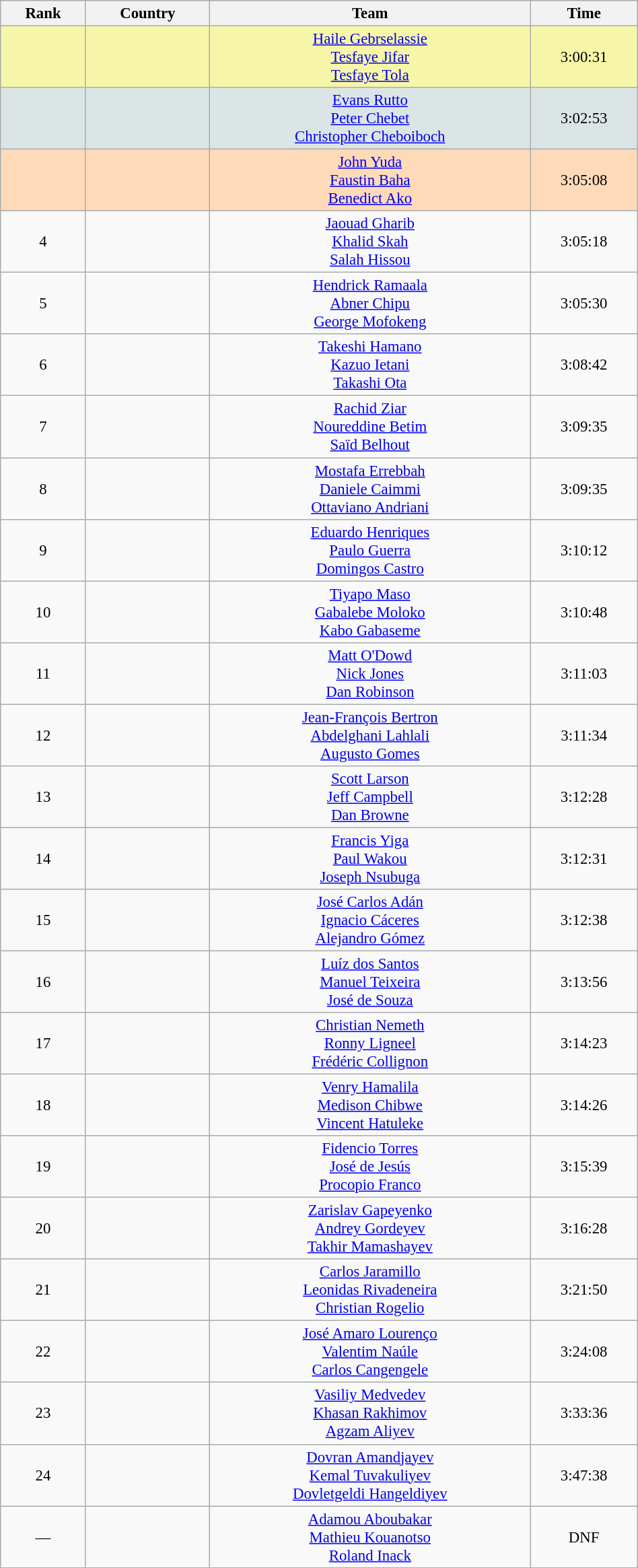<table class="wikitable sortable" style=" text-align:center; font-size:95%;" width="50%">
<tr>
<th>Rank</th>
<th>Country</th>
<th>Team</th>
<th>Time</th>
</tr>
<tr bgcolor="#F7F6A8">
<td align=center></td>
<td></td>
<td><a href='#'>Haile Gebrselassie</a><br><a href='#'>Tesfaye Jifar</a><br><a href='#'>Tesfaye Tola</a></td>
<td>3:00:31</td>
</tr>
<tr bgcolor="#DCE5E5">
<td align=center></td>
<td></td>
<td><a href='#'>Evans Rutto</a><br><a href='#'>Peter Chebet</a><br><a href='#'>Christopher Cheboiboch</a></td>
<td>3:02:53</td>
</tr>
<tr bgcolor="#FFDAB9">
<td align=center></td>
<td></td>
<td><a href='#'>John Yuda</a><br><a href='#'>Faustin Baha</a><br><a href='#'>Benedict Ako</a></td>
<td>3:05:08</td>
</tr>
<tr>
<td align=center>4</td>
<td></td>
<td><a href='#'>Jaouad Gharib</a><br><a href='#'>Khalid Skah</a><br><a href='#'>Salah Hissou</a></td>
<td>3:05:18</td>
</tr>
<tr>
<td align=center>5</td>
<td></td>
<td><a href='#'>Hendrick Ramaala</a><br><a href='#'>Abner Chipu</a><br><a href='#'>George Mofokeng</a></td>
<td>3:05:30</td>
</tr>
<tr>
<td align=center>6</td>
<td></td>
<td><a href='#'>Takeshi Hamano</a><br><a href='#'>Kazuo Ietani</a><br><a href='#'>Takashi Ota</a></td>
<td>3:08:42</td>
</tr>
<tr>
<td align=center>7</td>
<td></td>
<td><a href='#'>Rachid Ziar</a><br><a href='#'>Noureddine Betim</a><br><a href='#'>Saïd Belhout</a></td>
<td>3:09:35</td>
</tr>
<tr>
<td align=center>8</td>
<td></td>
<td><a href='#'>Mostafa Errebbah</a><br><a href='#'>Daniele Caimmi</a><br><a href='#'>Ottaviano Andriani</a></td>
<td>3:09:35</td>
</tr>
<tr>
<td align=center>9</td>
<td></td>
<td><a href='#'>Eduardo Henriques</a><br><a href='#'>Paulo Guerra</a><br><a href='#'>Domingos Castro</a></td>
<td>3:10:12</td>
</tr>
<tr>
<td align=center>10</td>
<td></td>
<td><a href='#'>Tiyapo Maso</a><br><a href='#'>Gabalebe Moloko</a><br><a href='#'>Kabo Gabaseme</a></td>
<td>3:10:48</td>
</tr>
<tr>
<td align=center>11</td>
<td></td>
<td><a href='#'>Matt O'Dowd</a><br><a href='#'>Nick Jones</a><br><a href='#'>Dan Robinson</a></td>
<td>3:11:03</td>
</tr>
<tr>
<td align=center>12</td>
<td></td>
<td><a href='#'>Jean-François Bertron</a><br><a href='#'>Abdelghani Lahlali</a><br><a href='#'>Augusto Gomes</a></td>
<td>3:11:34</td>
</tr>
<tr>
<td align=center>13</td>
<td></td>
<td><a href='#'>Scott Larson</a><br><a href='#'>Jeff Campbell</a><br><a href='#'>Dan Browne</a></td>
<td>3:12:28</td>
</tr>
<tr>
<td align=center>14</td>
<td></td>
<td><a href='#'>Francis Yiga</a><br><a href='#'>Paul Wakou</a><br><a href='#'>Joseph Nsubuga</a></td>
<td>3:12:31</td>
</tr>
<tr>
<td align=center>15</td>
<td></td>
<td><a href='#'>José Carlos Adán</a><br><a href='#'>Ignacio Cáceres</a><br><a href='#'>Alejandro Gómez</a></td>
<td>3:12:38</td>
</tr>
<tr>
<td align=center>16</td>
<td></td>
<td><a href='#'>Luíz dos Santos</a><br><a href='#'>Manuel Teixeira</a><br><a href='#'>José de Souza</a></td>
<td>3:13:56</td>
</tr>
<tr>
<td align=center>17</td>
<td></td>
<td><a href='#'>Christian Nemeth</a><br><a href='#'>Ronny Ligneel</a><br><a href='#'>Frédéric Collignon</a></td>
<td>3:14:23</td>
</tr>
<tr>
<td align=center>18</td>
<td></td>
<td><a href='#'>Venry Hamalila</a><br><a href='#'>Medison Chibwe</a><br><a href='#'>Vincent Hatuleke</a></td>
<td>3:14:26</td>
</tr>
<tr>
<td align=center>19</td>
<td></td>
<td><a href='#'>Fidencio Torres</a><br><a href='#'>José de Jesús</a><br><a href='#'>Procopio Franco</a></td>
<td>3:15:39</td>
</tr>
<tr>
<td align=center>20</td>
<td></td>
<td><a href='#'>Zarislav Gapeyenko</a><br><a href='#'>Andrey Gordeyev</a><br><a href='#'>Takhir Mamashayev</a></td>
<td>3:16:28</td>
</tr>
<tr>
<td align=center>21</td>
<td></td>
<td><a href='#'>Carlos Jaramillo</a><br><a href='#'>Leonidas Rivadeneira</a><br><a href='#'>Christian Rogelio</a></td>
<td>3:21:50</td>
</tr>
<tr>
<td align=center>22</td>
<td></td>
<td><a href='#'>José Amaro Lourenço</a><br><a href='#'>Valentim Naúle</a><br><a href='#'>Carlos Cangengele</a></td>
<td>3:24:08</td>
</tr>
<tr>
<td align=center>23</td>
<td></td>
<td><a href='#'>Vasiliy Medvedev</a><br><a href='#'>Khasan Rakhimov</a><br><a href='#'>Agzam Aliyev</a></td>
<td>3:33:36</td>
</tr>
<tr>
<td align=center>24</td>
<td></td>
<td><a href='#'>Dovran Amandjayev</a><br><a href='#'>Kemal Tuvakuliyev</a><br><a href='#'>Dovletgeldi Hangeldiyev</a></td>
<td>3:47:38</td>
</tr>
<tr>
<td align=center>—</td>
<td></td>
<td><a href='#'>Adamou Aboubakar</a><br><a href='#'>Mathieu Kouanotso</a><br><a href='#'>Roland Inack</a></td>
<td>DNF</td>
</tr>
</table>
